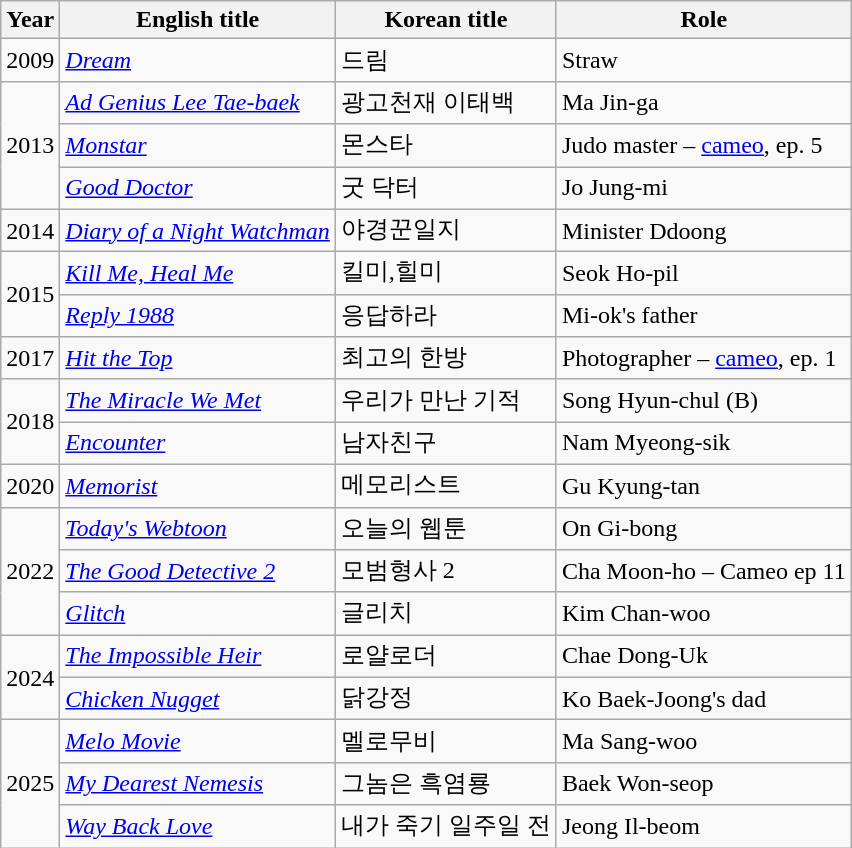<table class="wikitable sortable">
<tr>
<th>Year</th>
<th>English title</th>
<th>Korean title</th>
<th>Role</th>
</tr>
<tr>
<td>2009</td>
<td><em><a href='#'>Dream</a></em></td>
<td>드림</td>
<td>Straw</td>
</tr>
<tr>
<td rowspan=3>2013</td>
<td><em><a href='#'>Ad Genius Lee Tae-baek</a></em></td>
<td>광고천재 이태백</td>
<td>Ma Jin-ga</td>
</tr>
<tr>
<td><em><a href='#'>Monstar</a></em></td>
<td>몬스타</td>
<td>Judo master – <a href='#'>cameo</a>, ep. 5</td>
</tr>
<tr>
<td><em><a href='#'>Good Doctor</a></em></td>
<td>굿 닥터</td>
<td>Jo Jung-mi</td>
</tr>
<tr>
<td>2014</td>
<td><em><a href='#'>Diary of a Night Watchman</a></em></td>
<td>야경꾼일지</td>
<td>Minister Ddoong</td>
</tr>
<tr>
<td rowspan=2>2015</td>
<td><em><a href='#'>Kill Me, Heal Me</a></em></td>
<td>킬미,힐미</td>
<td>Seok Ho-pil</td>
</tr>
<tr>
<td><em><a href='#'>Reply 1988</a></em></td>
<td>응답하라</td>
<td>Mi-ok's father</td>
</tr>
<tr>
<td>2017</td>
<td><em><a href='#'>Hit the Top</a></em></td>
<td>최고의 한방</td>
<td>Photographer –  <a href='#'>cameo</a>, ep. 1</td>
</tr>
<tr>
<td rowspan=2>2018</td>
<td><em><a href='#'>The Miracle We Met</a></em></td>
<td>우리가 만난 기적</td>
<td>Song Hyun-chul (B)</td>
</tr>
<tr>
<td><em><a href='#'>Encounter</a></em></td>
<td>남자친구</td>
<td>Nam Myeong-sik</td>
</tr>
<tr>
<td>2020</td>
<td><em><a href='#'>Memorist</a></em></td>
<td>메모리스트</td>
<td>Gu Kyung-tan</td>
</tr>
<tr>
<td rowspan=3>2022</td>
<td><em><a href='#'>Today's Webtoon</a></em></td>
<td>오늘의 웹툰</td>
<td>On Gi-bong</td>
</tr>
<tr>
<td><em><a href='#'>The Good Detective 2</a></em></td>
<td>모범형사 2</td>
<td>Cha Moon-ho – Cameo ep 11</td>
</tr>
<tr>
<td><em><a href='#'>Glitch</a></em></td>
<td>글리치</td>
<td>Kim Chan-woo</td>
</tr>
<tr>
<td rowspan="2">2024</td>
<td><em><a href='#'>The Impossible Heir</a></em></td>
<td>로얄로더</td>
<td>Chae Dong-Uk</td>
</tr>
<tr>
<td><em><a href='#'>Chicken Nugget</a></em></td>
<td>닭강정</td>
<td>Ko Baek-Joong's dad</td>
</tr>
<tr>
<td rowspan="3">2025</td>
<td><em><a href='#'>Melo Movie</a></em></td>
<td>멜로무비</td>
<td>Ma Sang-woo</td>
</tr>
<tr>
<td><em><a href='#'>My Dearest Nemesis</a></em></td>
<td>그놈은 흑염룡</td>
<td>Baek Won-seop</td>
</tr>
<tr>
<td><em><a href='#'>Way Back Love</a></em></td>
<td>내가 죽기 일주일 전</td>
<td>Jeong Il-beom</td>
</tr>
</table>
